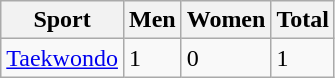<table class="wikitable sortable">
<tr>
<th>Sport</th>
<th>Men</th>
<th>Women</th>
<th>Total</th>
</tr>
<tr>
<td><a href='#'>Taekwondo</a></td>
<td>1</td>
<td>0</td>
<td>1</td>
</tr>
</table>
